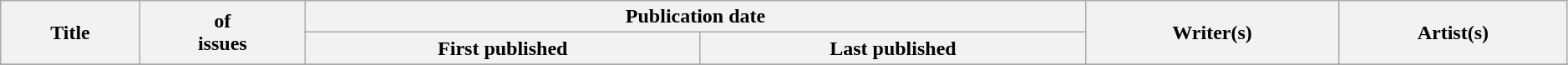<table class="wikitable plainrowheaders" style="text-align: center; width: 99%;">
<tr>
<th scope="col" rowspan="2">Title</th>
<th scope="col" rowspan="2"> of<br>issues</th>
<th scope="col" colspan="2">Publication date</th>
<th scope="col" rowspan="2">Writer(s)</th>
<th scope="col" rowspan="2">Artist(s)</th>
</tr>
<tr>
<th scope="col">First published</th>
<th scope="col">Last published</th>
</tr>
<tr>
</tr>
</table>
